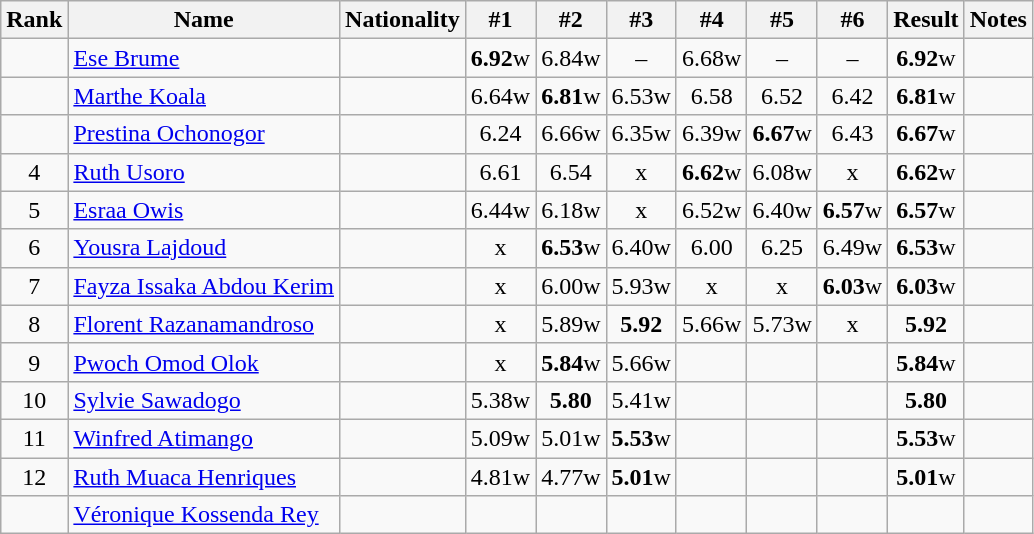<table class="wikitable sortable" style="text-align:center">
<tr>
<th>Rank</th>
<th>Name</th>
<th>Nationality</th>
<th>#1</th>
<th>#2</th>
<th>#3</th>
<th>#4</th>
<th>#5</th>
<th>#6</th>
<th>Result</th>
<th>Notes</th>
</tr>
<tr>
<td></td>
<td align=left><a href='#'>Ese Brume</a></td>
<td align=left></td>
<td><strong>6.92</strong>w</td>
<td>6.84w</td>
<td>–</td>
<td>6.68w</td>
<td>–</td>
<td>–</td>
<td><strong>6.92</strong>w</td>
<td></td>
</tr>
<tr>
<td></td>
<td align=left><a href='#'>Marthe Koala</a></td>
<td align=left></td>
<td>6.64w</td>
<td><strong>6.81</strong>w</td>
<td>6.53w</td>
<td>6.58</td>
<td>6.52</td>
<td>6.42</td>
<td><strong>6.81</strong>w</td>
<td></td>
</tr>
<tr>
<td></td>
<td align=left><a href='#'>Prestina Ochonogor</a></td>
<td align=left></td>
<td>6.24</td>
<td>6.66w</td>
<td>6.35w</td>
<td>6.39w</td>
<td><strong>6.67</strong>w</td>
<td>6.43</td>
<td><strong>6.67</strong>w</td>
<td></td>
</tr>
<tr>
<td>4</td>
<td align=left><a href='#'>Ruth Usoro</a></td>
<td align=left></td>
<td>6.61</td>
<td>6.54</td>
<td>x</td>
<td><strong>6.62</strong>w</td>
<td>6.08w</td>
<td>x</td>
<td><strong>6.62</strong>w</td>
<td></td>
</tr>
<tr>
<td>5</td>
<td align=left><a href='#'>Esraa Owis</a></td>
<td align=left></td>
<td>6.44w</td>
<td>6.18w</td>
<td>x</td>
<td>6.52w</td>
<td>6.40w</td>
<td><strong>6.57</strong>w</td>
<td><strong>6.57</strong>w</td>
<td></td>
</tr>
<tr>
<td>6</td>
<td align=left><a href='#'>Yousra Lajdoud</a></td>
<td align=left></td>
<td>x</td>
<td><strong>6.53</strong>w</td>
<td>6.40w</td>
<td>6.00</td>
<td>6.25</td>
<td>6.49w</td>
<td><strong>6.53</strong>w</td>
<td></td>
</tr>
<tr>
<td>7</td>
<td align=left><a href='#'>Fayza Issaka Abdou Kerim</a></td>
<td align=left></td>
<td>x</td>
<td>6.00w</td>
<td>5.93w</td>
<td>x</td>
<td>x</td>
<td><strong>6.03</strong>w</td>
<td><strong>6.03</strong>w</td>
<td></td>
</tr>
<tr>
<td>8</td>
<td align=left><a href='#'>Florent Razanamandroso</a></td>
<td align=left></td>
<td>x</td>
<td>5.89w</td>
<td><strong>5.92</strong></td>
<td>5.66w</td>
<td>5.73w</td>
<td>x</td>
<td><strong>5.92</strong></td>
<td></td>
</tr>
<tr>
<td>9</td>
<td align=left><a href='#'>Pwoch Omod Olok</a></td>
<td align=left></td>
<td>x</td>
<td><strong>5.84</strong>w</td>
<td>5.66w</td>
<td></td>
<td></td>
<td></td>
<td><strong>5.84</strong>w</td>
<td></td>
</tr>
<tr>
<td>10</td>
<td align=left><a href='#'>Sylvie Sawadogo</a></td>
<td align=left></td>
<td>5.38w</td>
<td><strong>5.80</strong></td>
<td>5.41w</td>
<td></td>
<td></td>
<td></td>
<td><strong>5.80</strong></td>
<td></td>
</tr>
<tr>
<td>11</td>
<td align=left><a href='#'>Winfred Atimango</a></td>
<td align=left></td>
<td>5.09w</td>
<td>5.01w</td>
<td><strong>5.53</strong>w</td>
<td></td>
<td></td>
<td></td>
<td><strong>5.53</strong>w</td>
<td></td>
</tr>
<tr>
<td>12</td>
<td align=left><a href='#'>Ruth Muaca Henriques</a></td>
<td align=left></td>
<td>4.81w</td>
<td>4.77w</td>
<td><strong>5.01</strong>w</td>
<td></td>
<td></td>
<td></td>
<td><strong>5.01</strong>w</td>
<td></td>
</tr>
<tr>
<td></td>
<td align=left><a href='#'>Véronique Kossenda Rey</a></td>
<td align=left></td>
<td></td>
<td></td>
<td></td>
<td></td>
<td></td>
<td></td>
<td><strong></strong></td>
<td></td>
</tr>
</table>
